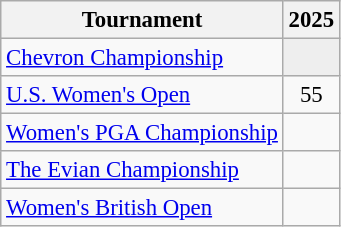<table class="wikitable" style="font-size:95%;text-align:center;">
<tr>
<th>Tournament</th>
<th>2025</th>
</tr>
<tr>
<td align=left><a href='#'>Chevron Championship</a></td>
<td style="background:#eeeeee;"></td>
</tr>
<tr>
<td align=left><a href='#'>U.S. Women's Open</a></td>
<td>55</td>
</tr>
<tr>
<td align=left><a href='#'>Women's PGA Championship</a></td>
<td></td>
</tr>
<tr>
<td align=left><a href='#'>The Evian Championship</a></td>
<td></td>
</tr>
<tr>
<td align=left><a href='#'>Women's British Open</a></td>
<td></td>
</tr>
</table>
